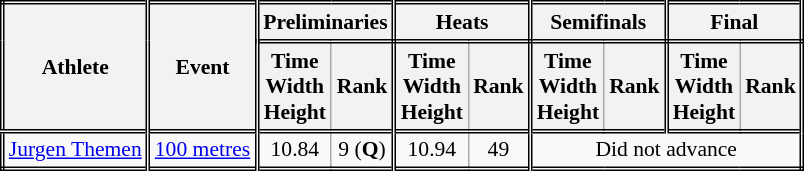<table class=wikitable style="font-size:90%; border: double;">
<tr>
<th rowspan="2" style="border-right:double">Athlete</th>
<th rowspan="2" style="border-right:double">Event</th>
<th colspan="2" style="border-right:double; border-bottom:double;">Preliminaries</th>
<th colspan="2" style="border-right:double; border-bottom:double;">Heats</th>
<th colspan="2" style="border-right:double; border-bottom:double;">Semifinals</th>
<th colspan="2" style="border-right:double; border-bottom:double;">Final</th>
</tr>
<tr>
<th>Time<br>Width<br>Height</th>
<th style="border-right:double">Rank</th>
<th>Time<br>Width<br>Height</th>
<th style="border-right:double">Rank</th>
<th>Time<br>Width<br>Height</th>
<th style="border-right:double">Rank</th>
<th>Time<br>Width<br>Height</th>
<th style="border-right:double">Rank</th>
</tr>
<tr style="border-top: double;">
<td style="border-right:double"><a href='#'>Jurgen Themen</a></td>
<td style="border-right:double"><a href='#'>100 metres</a></td>
<td align=center>10.84</td>
<td align=center style="border-right:double">9 (<strong>Q</strong>)</td>
<td align=center>10.94</td>
<td align=center style="border-right:double">49</td>
<td colspan="4" align=center>Did not advance</td>
</tr>
</table>
